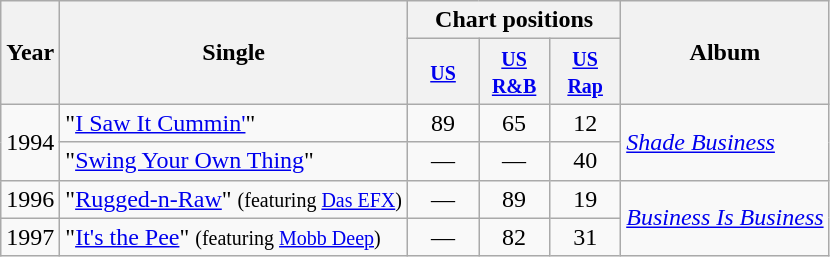<table class="wikitable">
<tr>
<th rowspan="2">Year</th>
<th rowspan="2">Single</th>
<th colspan="3">Chart positions</th>
<th rowspan="2">Album</th>
</tr>
<tr>
<th width="40"><small><a href='#'>US</a></small></th>
<th width="40"><small><a href='#'>US R&B</a></small></th>
<th width="40"><small><a href='#'>US Rap</a></small></th>
</tr>
<tr>
<td align="center" rowspan="2">1994</td>
<td align="left">"<a href='#'>I Saw It Cummin'</a>"</td>
<td align="center">89</td>
<td align="center">65</td>
<td align="center">12</td>
<td align="left" rowspan="2"><em><a href='#'>Shade Business</a></em></td>
</tr>
<tr>
<td align="left">"<a href='#'>Swing Your Own Thing</a>"</td>
<td align="center">—</td>
<td align="center">—</td>
<td align="center">40</td>
</tr>
<tr>
<td align="center" rowspan="1">1996</td>
<td align="left">"<a href='#'>Rugged-n-Raw</a>" <small>(featuring <a href='#'>Das EFX</a>)</small></td>
<td align="center">—</td>
<td align="center">89</td>
<td align="center">19</td>
<td align="left" rowspan="2"><em><a href='#'>Business Is Business</a></em></td>
</tr>
<tr>
<td align="center" rowspan="1">1997</td>
<td align="left">"<a href='#'>It's the Pee</a>" <small>(featuring <a href='#'>Mobb Deep</a>)</small></td>
<td align="center">—</td>
<td align="center">82</td>
<td align="center">31</td>
</tr>
</table>
